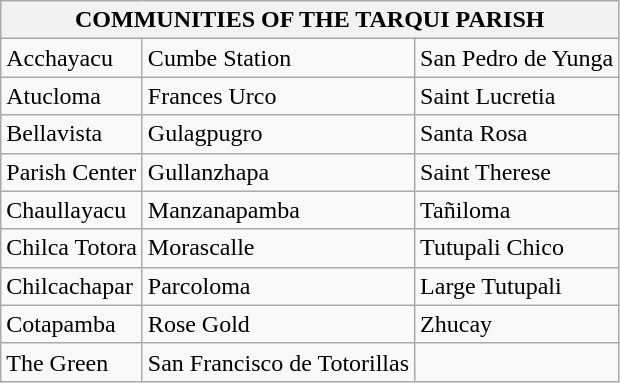<table class="wikitable">
<tr>
<th colspan="3">COMMUNITIES OF THE TARQUI PARISH</th>
</tr>
<tr>
<td>Acchayacu</td>
<td>Cumbe Station</td>
<td>San Pedro de Yunga</td>
</tr>
<tr>
<td>Atucloma</td>
<td>Frances Urco</td>
<td>Saint Lucretia</td>
</tr>
<tr>
<td>Bellavista</td>
<td>Gulagpugro</td>
<td>Santa Rosa</td>
</tr>
<tr>
<td>Parish Center</td>
<td>Gullanzhapa</td>
<td>Saint Therese</td>
</tr>
<tr>
<td>Chaullayacu</td>
<td>Manzanapamba</td>
<td>Tañiloma</td>
</tr>
<tr>
<td>Chilca Totora</td>
<td>Morascalle</td>
<td>Tutupali Chico</td>
</tr>
<tr>
<td>Chilcachapar</td>
<td>Parcoloma</td>
<td>Large Tutupali</td>
</tr>
<tr>
<td>Cotapamba</td>
<td>Rose Gold</td>
<td>Zhucay</td>
</tr>
<tr>
<td>The Green</td>
<td>San Francisco de Totorillas</td>
<td></td>
</tr>
</table>
